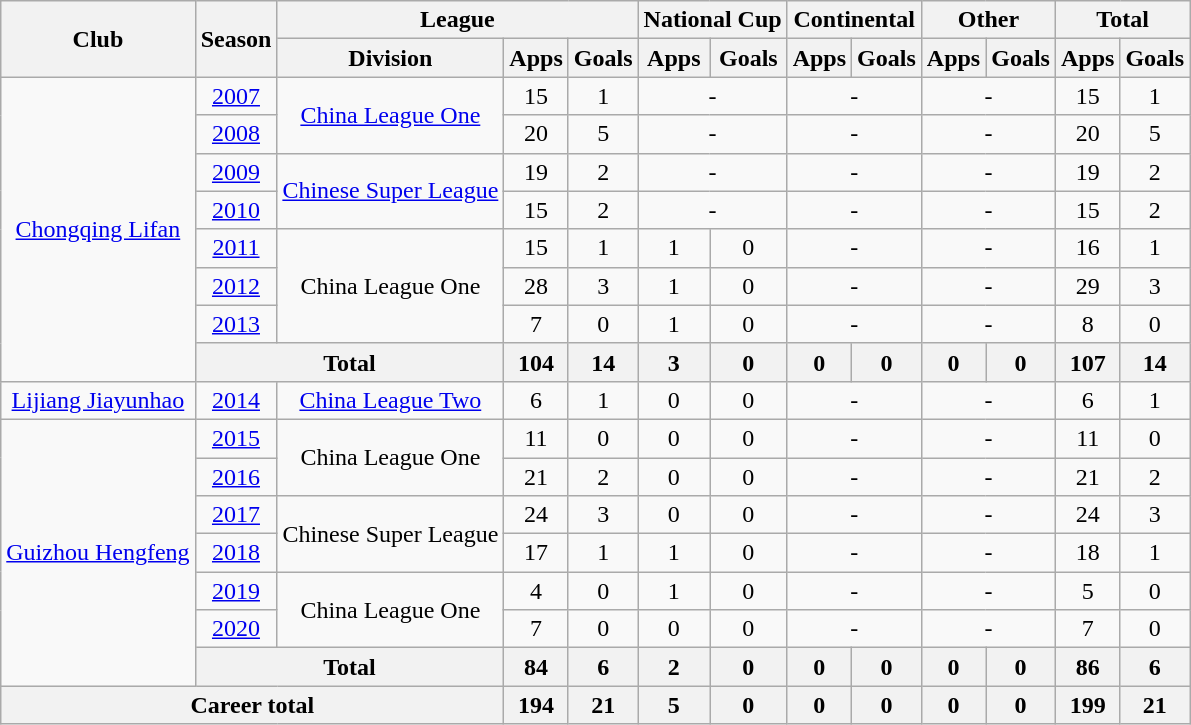<table class="wikitable" style="text-align: center">
<tr>
<th rowspan="2">Club</th>
<th rowspan="2">Season</th>
<th colspan="3">League</th>
<th colspan="2">National Cup</th>
<th colspan="2">Continental</th>
<th colspan="2">Other</th>
<th colspan="2">Total</th>
</tr>
<tr>
<th>Division</th>
<th>Apps</th>
<th>Goals</th>
<th>Apps</th>
<th>Goals</th>
<th>Apps</th>
<th>Goals</th>
<th>Apps</th>
<th>Goals</th>
<th>Apps</th>
<th>Goals</th>
</tr>
<tr>
<td rowspan=8><a href='#'>Chongqing Lifan</a></td>
<td><a href='#'>2007</a></td>
<td rowspan="2"><a href='#'>China League One</a></td>
<td>15</td>
<td>1</td>
<td colspan="2">-</td>
<td colspan="2">-</td>
<td colspan="2">-</td>
<td>15</td>
<td>1</td>
</tr>
<tr>
<td><a href='#'>2008</a></td>
<td>20</td>
<td>5</td>
<td colspan="2">-</td>
<td colspan="2">-</td>
<td colspan="2">-</td>
<td>20</td>
<td>5</td>
</tr>
<tr>
<td><a href='#'>2009</a></td>
<td rowspan="2"><a href='#'>Chinese Super League</a></td>
<td>19</td>
<td>2</td>
<td colspan="2">-</td>
<td colspan="2">-</td>
<td colspan="2">-</td>
<td>19</td>
<td>2</td>
</tr>
<tr>
<td><a href='#'>2010</a></td>
<td>15</td>
<td>2</td>
<td colspan="2">-</td>
<td colspan="2">-</td>
<td colspan="2">-</td>
<td>15</td>
<td>2</td>
</tr>
<tr>
<td><a href='#'>2011</a></td>
<td rowspan="3">China League One</td>
<td>15</td>
<td>1</td>
<td>1</td>
<td>0</td>
<td colspan="2">-</td>
<td colspan="2">-</td>
<td>16</td>
<td>1</td>
</tr>
<tr>
<td><a href='#'>2012</a></td>
<td>28</td>
<td>3</td>
<td>1</td>
<td>0</td>
<td colspan="2">-</td>
<td colspan="2">-</td>
<td>29</td>
<td>3</td>
</tr>
<tr>
<td><a href='#'>2013</a></td>
<td>7</td>
<td>0</td>
<td>1</td>
<td>0</td>
<td colspan="2">-</td>
<td colspan="2">-</td>
<td>8</td>
<td>0</td>
</tr>
<tr>
<th colspan="2"><strong>Total</strong></th>
<th>104</th>
<th>14</th>
<th>3</th>
<th>0</th>
<th>0</th>
<th>0</th>
<th>0</th>
<th>0</th>
<th>107</th>
<th>14</th>
</tr>
<tr>
<td><a href='#'>Lijiang Jiayunhao</a></td>
<td><a href='#'>2014</a></td>
<td><a href='#'>China League Two</a></td>
<td>6</td>
<td>1</td>
<td>0</td>
<td>0</td>
<td colspan="2">-</td>
<td colspan="2">-</td>
<td>6</td>
<td>1</td>
</tr>
<tr>
<td rowspan=7><a href='#'>Guizhou Hengfeng</a></td>
<td><a href='#'>2015</a></td>
<td rowspan="2">China League One</td>
<td>11</td>
<td>0</td>
<td>0</td>
<td>0</td>
<td colspan="2">-</td>
<td colspan="2">-</td>
<td>11</td>
<td>0</td>
</tr>
<tr>
<td><a href='#'>2016</a></td>
<td>21</td>
<td>2</td>
<td>0</td>
<td>0</td>
<td colspan="2">-</td>
<td colspan="2">-</td>
<td>21</td>
<td>2</td>
</tr>
<tr>
<td><a href='#'>2017</a></td>
<td rowspan="2">Chinese Super League</td>
<td>24</td>
<td>3</td>
<td>0</td>
<td>0</td>
<td colspan="2">-</td>
<td colspan="2">-</td>
<td>24</td>
<td>3</td>
</tr>
<tr>
<td><a href='#'>2018</a></td>
<td>17</td>
<td>1</td>
<td>1</td>
<td>0</td>
<td colspan="2">-</td>
<td colspan="2">-</td>
<td>18</td>
<td>1</td>
</tr>
<tr>
<td><a href='#'>2019</a></td>
<td rowspan=2>China League One</td>
<td>4</td>
<td>0</td>
<td>1</td>
<td>0</td>
<td colspan="2">-</td>
<td colspan="2">-</td>
<td>5</td>
<td>0</td>
</tr>
<tr>
<td><a href='#'>2020</a></td>
<td>7</td>
<td>0</td>
<td>0</td>
<td>0</td>
<td colspan="2">-</td>
<td colspan="2">-</td>
<td>7</td>
<td>0</td>
</tr>
<tr>
<th colspan="2"><strong>Total</strong></th>
<th>84</th>
<th>6</th>
<th>2</th>
<th>0</th>
<th>0</th>
<th>0</th>
<th>0</th>
<th>0</th>
<th>86</th>
<th>6</th>
</tr>
<tr>
<th colspan=3>Career total</th>
<th>194</th>
<th>21</th>
<th>5</th>
<th>0</th>
<th>0</th>
<th>0</th>
<th>0</th>
<th>0</th>
<th>199</th>
<th>21</th>
</tr>
</table>
